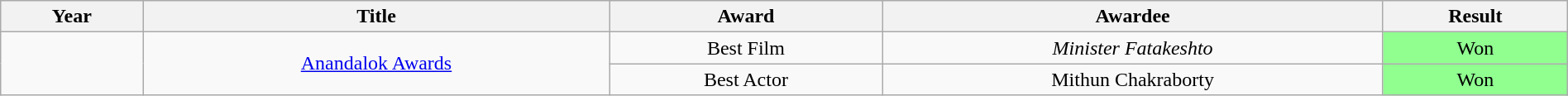<table class="wikitable"  style="text-align:center; width:100%;">
<tr>
<th>Year</th>
<th>Title</th>
<th>Award</th>
<th>Awardee</th>
<th>Result</th>
</tr>
<tr>
<td rowspan="2"></td>
<td rowspan="5"><a href='#'>Anandalok Awards</a></td>
<td>Best Film</td>
<td><em>Minister Fatakeshto</em></td>
<td style="background:#90ff90">Won</td>
</tr>
<tr>
<td>Best Actor</td>
<td>Mithun Chakraborty</td>
<td style="background:#90ff90">Won</td>
</tr>
</table>
